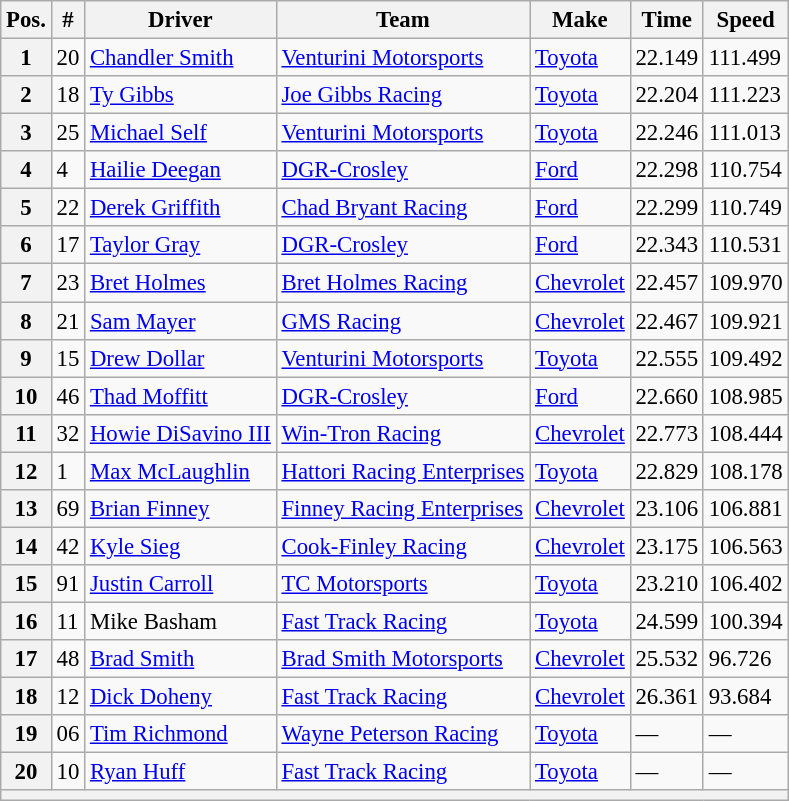<table class="wikitable" style="font-size:95%">
<tr>
<th>Pos.</th>
<th>#</th>
<th>Driver</th>
<th>Team</th>
<th>Make</th>
<th>Time</th>
<th>Speed</th>
</tr>
<tr>
<th>1</th>
<td>20</td>
<td><a href='#'>Chandler Smith</a></td>
<td><a href='#'>Venturini Motorsports</a></td>
<td><a href='#'>Toyota</a></td>
<td>22.149</td>
<td>111.499</td>
</tr>
<tr>
<th>2</th>
<td>18</td>
<td><a href='#'>Ty Gibbs</a></td>
<td><a href='#'>Joe Gibbs Racing</a></td>
<td><a href='#'>Toyota</a></td>
<td>22.204</td>
<td>111.223</td>
</tr>
<tr>
<th>3</th>
<td>25</td>
<td><a href='#'>Michael Self</a></td>
<td><a href='#'>Venturini Motorsports</a></td>
<td><a href='#'>Toyota</a></td>
<td>22.246</td>
<td>111.013</td>
</tr>
<tr>
<th>4</th>
<td>4</td>
<td><a href='#'>Hailie Deegan</a></td>
<td><a href='#'>DGR-Crosley</a></td>
<td><a href='#'>Ford</a></td>
<td>22.298</td>
<td>110.754</td>
</tr>
<tr>
<th>5</th>
<td>22</td>
<td><a href='#'>Derek Griffith</a></td>
<td><a href='#'>Chad Bryant Racing</a></td>
<td><a href='#'>Ford</a></td>
<td>22.299</td>
<td>110.749</td>
</tr>
<tr>
<th>6</th>
<td>17</td>
<td><a href='#'>Taylor Gray</a></td>
<td><a href='#'>DGR-Crosley</a></td>
<td><a href='#'>Ford</a></td>
<td>22.343</td>
<td>110.531</td>
</tr>
<tr>
<th>7</th>
<td>23</td>
<td><a href='#'>Bret Holmes</a></td>
<td><a href='#'>Bret Holmes Racing</a></td>
<td><a href='#'>Chevrolet</a></td>
<td>22.457</td>
<td>109.970</td>
</tr>
<tr>
<th>8</th>
<td>21</td>
<td><a href='#'>Sam Mayer</a></td>
<td><a href='#'>GMS Racing</a></td>
<td><a href='#'>Chevrolet</a></td>
<td>22.467</td>
<td>109.921</td>
</tr>
<tr>
<th>9</th>
<td>15</td>
<td><a href='#'>Drew Dollar</a></td>
<td><a href='#'>Venturini Motorsports</a></td>
<td><a href='#'>Toyota</a></td>
<td>22.555</td>
<td>109.492</td>
</tr>
<tr>
<th>10</th>
<td>46</td>
<td><a href='#'>Thad Moffitt</a></td>
<td><a href='#'>DGR-Crosley</a></td>
<td><a href='#'>Ford</a></td>
<td>22.660</td>
<td>108.985</td>
</tr>
<tr>
<th>11</th>
<td>32</td>
<td><a href='#'>Howie DiSavino III</a></td>
<td><a href='#'>Win-Tron Racing</a></td>
<td><a href='#'>Chevrolet</a></td>
<td>22.773</td>
<td>108.444</td>
</tr>
<tr>
<th>12</th>
<td>1</td>
<td><a href='#'>Max McLaughlin</a></td>
<td><a href='#'>Hattori Racing Enterprises</a></td>
<td><a href='#'>Toyota</a></td>
<td>22.829</td>
<td>108.178</td>
</tr>
<tr>
<th>13</th>
<td>69</td>
<td><a href='#'>Brian Finney</a></td>
<td><a href='#'>Finney Racing Enterprises</a></td>
<td><a href='#'>Chevrolet</a></td>
<td>23.106</td>
<td>106.881</td>
</tr>
<tr>
<th>14</th>
<td>42</td>
<td><a href='#'>Kyle Sieg</a></td>
<td><a href='#'>Cook-Finley Racing</a></td>
<td><a href='#'>Chevrolet</a></td>
<td>23.175</td>
<td>106.563</td>
</tr>
<tr>
<th>15</th>
<td>91</td>
<td><a href='#'>Justin Carroll</a></td>
<td><a href='#'>TC Motorsports</a></td>
<td><a href='#'>Toyota</a></td>
<td>23.210</td>
<td>106.402</td>
</tr>
<tr>
<th>16</th>
<td>11</td>
<td>Mike Basham</td>
<td><a href='#'>Fast Track Racing</a></td>
<td><a href='#'>Toyota</a></td>
<td>24.599</td>
<td>100.394</td>
</tr>
<tr>
<th>17</th>
<td>48</td>
<td><a href='#'>Brad Smith</a></td>
<td><a href='#'>Brad Smith Motorsports</a></td>
<td><a href='#'>Chevrolet</a></td>
<td>25.532</td>
<td>96.726</td>
</tr>
<tr>
<th>18</th>
<td>12</td>
<td><a href='#'>Dick Doheny</a></td>
<td><a href='#'>Fast Track Racing</a></td>
<td><a href='#'>Chevrolet</a></td>
<td>26.361</td>
<td>93.684</td>
</tr>
<tr>
<th>19</th>
<td>06</td>
<td><a href='#'>Tim Richmond</a></td>
<td><a href='#'>Wayne Peterson Racing</a></td>
<td><a href='#'>Toyota</a></td>
<td>—</td>
<td>—</td>
</tr>
<tr>
<th>20</th>
<td>10</td>
<td><a href='#'>Ryan Huff</a></td>
<td><a href='#'>Fast Track Racing</a></td>
<td><a href='#'>Toyota</a></td>
<td>—</td>
<td>—</td>
</tr>
<tr>
<th colspan="7"></th>
</tr>
</table>
